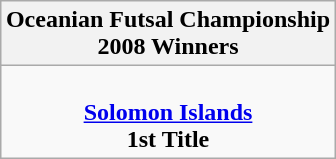<table class="wikitable" style="text-align: center; margin: 0 auto;">
<tr>
<th>Oceanian Futsal Championship <br>2008 Winners</th>
</tr>
<tr>
<td><br><strong><a href='#'>Solomon Islands</a></strong><br><strong>1st Title</strong></td>
</tr>
</table>
